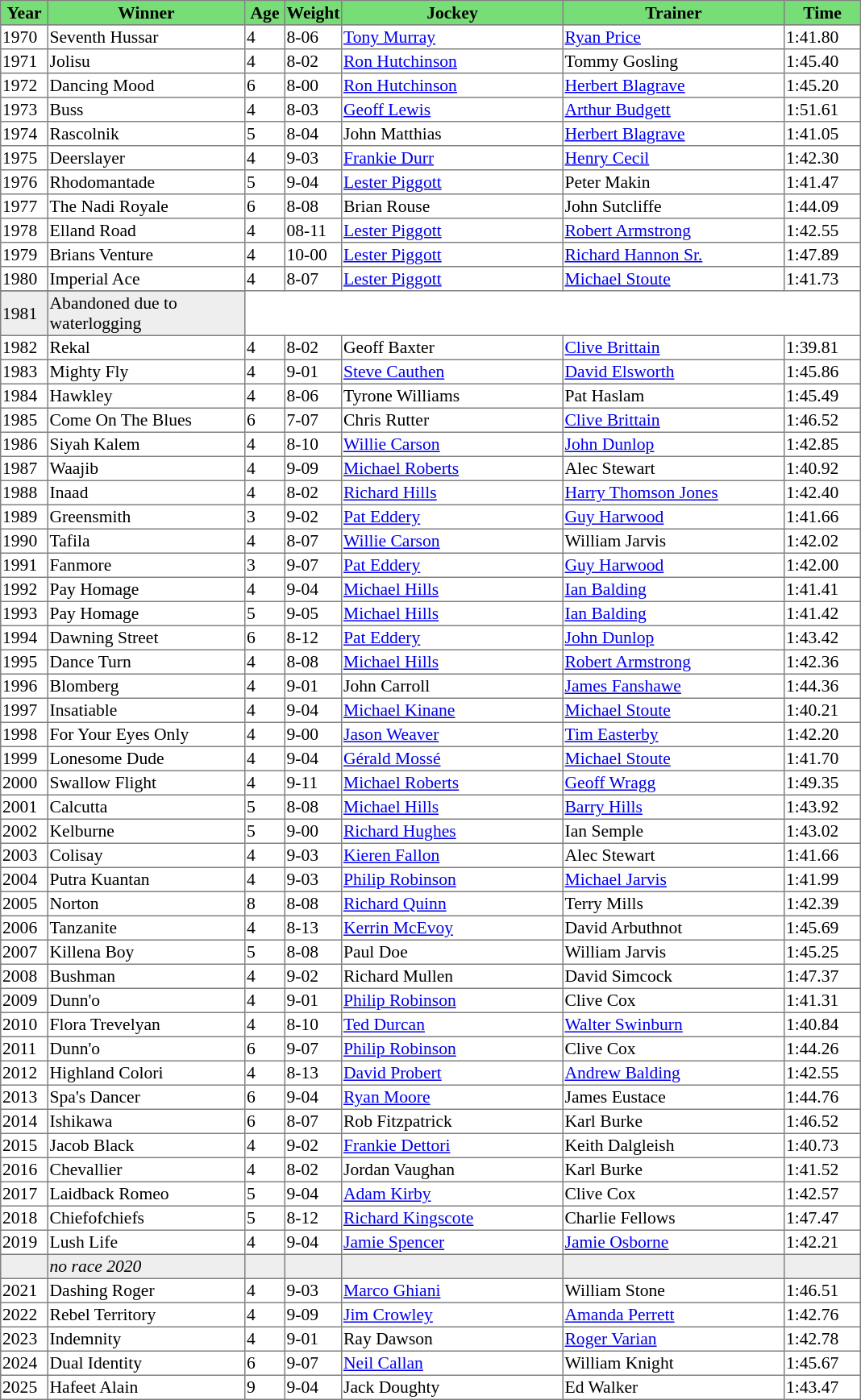<table class = "sortable" | border="1" style="border-collapse: collapse; font-size:90%">
<tr bgcolor="#77dd77" align="center">
<th style="width:36px"><strong>Year</strong></th>
<th style="width:160px"><strong>Winner</strong></th>
<th style="width:30px"><strong>Age</strong></th>
<th style="width:40px"><strong>Weight</strong></th>
<th style="width:180px"><strong>Jockey</strong></th>
<th style="width:180px"><strong>Trainer</strong></th>
<th style="width:60px"><strong>Time</strong></th>
</tr>
<tr>
<td>1970</td>
<td>Seventh Hussar</td>
<td>4</td>
<td>8-06</td>
<td><a href='#'>Tony Murray</a></td>
<td><a href='#'>Ryan Price</a></td>
<td>1:41.80</td>
</tr>
<tr>
<td>1971</td>
<td>Jolisu</td>
<td>4</td>
<td>8-02</td>
<td><a href='#'>Ron Hutchinson</a></td>
<td>Tommy Gosling</td>
<td>1:45.40</td>
</tr>
<tr>
<td>1972</td>
<td>Dancing Mood</td>
<td>6</td>
<td>8-00</td>
<td><a href='#'>Ron Hutchinson</a></td>
<td><a href='#'>Herbert Blagrave</a></td>
<td>1:45.20</td>
</tr>
<tr>
<td>1973 </td>
<td>Buss</td>
<td>4</td>
<td>8-03</td>
<td><a href='#'>Geoff Lewis</a></td>
<td><a href='#'>Arthur Budgett</a></td>
<td>1:51.61</td>
</tr>
<tr>
<td>1974</td>
<td>Rascolnik</td>
<td>5</td>
<td>8-04</td>
<td>John Matthias</td>
<td><a href='#'>Herbert Blagrave</a></td>
<td>1:41.05</td>
</tr>
<tr>
<td>1975</td>
<td>Deerslayer</td>
<td>4</td>
<td>9-03</td>
<td><a href='#'>Frankie Durr</a></td>
<td><a href='#'>Henry Cecil</a></td>
<td>1:42.30</td>
</tr>
<tr>
<td>1976</td>
<td>Rhodomantade</td>
<td>5</td>
<td>9-04</td>
<td><a href='#'>Lester Piggott</a></td>
<td>Peter Makin</td>
<td>1:41.47</td>
</tr>
<tr>
<td>1977</td>
<td>The Nadi Royale</td>
<td>6</td>
<td>8-08</td>
<td>Brian Rouse</td>
<td>John Sutcliffe</td>
<td>1:44.09</td>
</tr>
<tr>
<td>1978</td>
<td>Elland Road</td>
<td>4</td>
<td>08-11</td>
<td><a href='#'>Lester Piggott</a></td>
<td><a href='#'>Robert Armstrong</a></td>
<td>1:42.55</td>
</tr>
<tr>
<td>1979</td>
<td>Brians Venture</td>
<td>4</td>
<td>10-00</td>
<td><a href='#'>Lester Piggott</a></td>
<td><a href='#'>Richard Hannon Sr.</a></td>
<td>1:47.89</td>
</tr>
<tr>
<td>1980</td>
<td>Imperial Ace</td>
<td>4</td>
<td>8-07</td>
<td><a href='#'>Lester Piggott</a></td>
<td><a href='#'>Michael Stoute</a></td>
<td>1:41.73</td>
</tr>
<tr>
</tr>
<tr bgcolor="#eeeeee">
<td>1981<td>Abandoned due to waterlogging</td></td>
</tr>
<tr>
<td>1982</td>
<td>Rekal</td>
<td>4</td>
<td>8-02</td>
<td>Geoff Baxter</td>
<td><a href='#'>Clive Brittain</a></td>
<td>1:39.81</td>
</tr>
<tr>
<td>1983</td>
<td>Mighty Fly</td>
<td>4</td>
<td>9-01</td>
<td><a href='#'>Steve Cauthen</a></td>
<td><a href='#'>David Elsworth</a></td>
<td>1:45.86</td>
</tr>
<tr>
<td>1984</td>
<td>Hawkley</td>
<td>4</td>
<td>8-06</td>
<td>Tyrone Williams</td>
<td>Pat Haslam</td>
<td>1:45.49</td>
</tr>
<tr>
<td>1985</td>
<td>Come On The Blues</td>
<td>6</td>
<td>7-07</td>
<td>Chris Rutter</td>
<td><a href='#'>Clive Brittain</a></td>
<td>1:46.52</td>
</tr>
<tr>
<td>1986</td>
<td>Siyah Kalem</td>
<td>4</td>
<td>8-10</td>
<td><a href='#'>Willie Carson</a></td>
<td><a href='#'>John Dunlop</a></td>
<td>1:42.85</td>
</tr>
<tr>
<td>1987</td>
<td>Waajib</td>
<td>4</td>
<td>9-09</td>
<td><a href='#'>Michael Roberts</a></td>
<td>Alec Stewart</td>
<td>1:40.92</td>
</tr>
<tr>
<td>1988</td>
<td>Inaad</td>
<td>4</td>
<td>8-02</td>
<td><a href='#'>Richard Hills</a></td>
<td><a href='#'>Harry Thomson Jones</a></td>
<td>1:42.40</td>
</tr>
<tr>
<td>1989</td>
<td>Greensmith</td>
<td>3</td>
<td>9-02</td>
<td><a href='#'>Pat Eddery</a></td>
<td><a href='#'>Guy Harwood</a></td>
<td>1:41.66</td>
</tr>
<tr>
<td>1990</td>
<td>Tafila</td>
<td>4</td>
<td>8-07</td>
<td><a href='#'>Willie Carson</a></td>
<td>William Jarvis</td>
<td>1:42.02</td>
</tr>
<tr>
<td>1991</td>
<td>Fanmore</td>
<td>3</td>
<td>9-07</td>
<td><a href='#'>Pat Eddery</a></td>
<td><a href='#'>Guy Harwood</a></td>
<td>1:42.00</td>
</tr>
<tr>
<td>1992</td>
<td>Pay Homage</td>
<td>4</td>
<td>9-04</td>
<td><a href='#'>Michael Hills</a></td>
<td><a href='#'>Ian Balding</a></td>
<td>1:41.41</td>
</tr>
<tr>
<td>1993</td>
<td>Pay Homage</td>
<td>5</td>
<td>9-05</td>
<td><a href='#'>Michael Hills</a></td>
<td><a href='#'>Ian Balding</a></td>
<td>1:41.42</td>
</tr>
<tr>
<td>1994</td>
<td>Dawning Street</td>
<td>6</td>
<td>8-12</td>
<td><a href='#'>Pat Eddery</a></td>
<td><a href='#'>John Dunlop</a></td>
<td>1:43.42</td>
</tr>
<tr>
<td>1995</td>
<td>Dance Turn</td>
<td>4</td>
<td>8-08</td>
<td><a href='#'>Michael Hills</a></td>
<td><a href='#'>Robert Armstrong</a></td>
<td>1:42.36</td>
</tr>
<tr>
<td>1996</td>
<td>Blomberg</td>
<td>4</td>
<td>9-01</td>
<td>John Carroll</td>
<td><a href='#'>James Fanshawe</a></td>
<td>1:44.36</td>
</tr>
<tr>
<td>1997</td>
<td>Insatiable</td>
<td>4</td>
<td>9-04</td>
<td><a href='#'>Michael Kinane</a></td>
<td><a href='#'>Michael Stoute</a></td>
<td>1:40.21</td>
</tr>
<tr>
<td>1998</td>
<td>For Your Eyes Only</td>
<td>4</td>
<td>9-00</td>
<td><a href='#'>Jason Weaver</a></td>
<td><a href='#'>Tim Easterby</a></td>
<td>1:42.20</td>
</tr>
<tr>
<td>1999</td>
<td>Lonesome Dude</td>
<td>4</td>
<td>9-04</td>
<td><a href='#'>Gérald Mossé</a></td>
<td><a href='#'>Michael Stoute</a></td>
<td>1:41.70</td>
</tr>
<tr>
<td>2000</td>
<td>Swallow Flight</td>
<td>4</td>
<td>9-11</td>
<td><a href='#'>Michael Roberts</a></td>
<td><a href='#'>Geoff Wragg</a></td>
<td>1:49.35</td>
</tr>
<tr>
<td>2001</td>
<td>Calcutta</td>
<td>5</td>
<td>8-08</td>
<td><a href='#'>Michael Hills</a></td>
<td><a href='#'>Barry Hills</a></td>
<td>1:43.92</td>
</tr>
<tr>
<td>2002</td>
<td>Kelburne</td>
<td>5</td>
<td>9-00</td>
<td><a href='#'>Richard Hughes</a></td>
<td>Ian Semple</td>
<td>1:43.02</td>
</tr>
<tr>
<td>2003</td>
<td>Colisay</td>
<td>4</td>
<td>9-03</td>
<td><a href='#'>Kieren Fallon</a></td>
<td>Alec Stewart</td>
<td>1:41.66</td>
</tr>
<tr>
<td>2004</td>
<td>Putra Kuantan</td>
<td>4</td>
<td>9-03</td>
<td><a href='#'>Philip Robinson</a></td>
<td><a href='#'>Michael Jarvis</a></td>
<td>1:41.99</td>
</tr>
<tr>
<td>2005</td>
<td>Norton</td>
<td>8</td>
<td>8-08</td>
<td><a href='#'>Richard Quinn</a></td>
<td>Terry Mills</td>
<td>1:42.39</td>
</tr>
<tr>
<td>2006</td>
<td>Tanzanite</td>
<td>4</td>
<td>8-13</td>
<td><a href='#'>Kerrin McEvoy</a></td>
<td>David Arbuthnot</td>
<td>1:45.69</td>
</tr>
<tr>
<td>2007</td>
<td>Killena Boy</td>
<td>5</td>
<td>8-08</td>
<td>Paul Doe</td>
<td>William Jarvis</td>
<td>1:45.25</td>
</tr>
<tr>
<td>2008</td>
<td>Bushman</td>
<td>4</td>
<td>9-02</td>
<td>Richard Mullen</td>
<td>David Simcock</td>
<td>1:47.37</td>
</tr>
<tr>
<td>2009</td>
<td>Dunn'o</td>
<td>4</td>
<td>9-01</td>
<td><a href='#'>Philip Robinson</a></td>
<td>Clive Cox</td>
<td>1:41.31</td>
</tr>
<tr>
<td>2010</td>
<td>Flora Trevelyan</td>
<td>4</td>
<td>8-10</td>
<td><a href='#'>Ted Durcan</a></td>
<td><a href='#'>Walter Swinburn</a></td>
<td>1:40.84</td>
</tr>
<tr>
<td>2011</td>
<td>Dunn'o</td>
<td>6</td>
<td>9-07</td>
<td><a href='#'>Philip Robinson</a></td>
<td>Clive Cox</td>
<td>1:44.26</td>
</tr>
<tr>
<td>2012</td>
<td>Highland Colori</td>
<td>4</td>
<td>8-13</td>
<td><a href='#'>David Probert</a></td>
<td><a href='#'>Andrew Balding</a></td>
<td>1:42.55</td>
</tr>
<tr>
<td>2013</td>
<td>Spa's Dancer</td>
<td>6</td>
<td>9-04</td>
<td><a href='#'>Ryan Moore</a></td>
<td>James Eustace</td>
<td>1:44.76</td>
</tr>
<tr>
<td>2014</td>
<td>Ishikawa</td>
<td>6</td>
<td>8-07</td>
<td>Rob Fitzpatrick</td>
<td>Karl Burke</td>
<td>1:46.52</td>
</tr>
<tr>
<td>2015</td>
<td>Jacob Black</td>
<td>4</td>
<td>9-02</td>
<td><a href='#'>Frankie Dettori</a></td>
<td>Keith Dalgleish</td>
<td>1:40.73</td>
</tr>
<tr>
<td>2016</td>
<td>Chevallier</td>
<td>4</td>
<td>8-02</td>
<td>Jordan Vaughan</td>
<td>Karl Burke</td>
<td>1:41.52</td>
</tr>
<tr>
<td>2017</td>
<td>Laidback Romeo</td>
<td>5</td>
<td>9-04</td>
<td><a href='#'>Adam Kirby</a></td>
<td>Clive Cox</td>
<td>1:42.57</td>
</tr>
<tr>
<td>2018</td>
<td>Chiefofchiefs</td>
<td>5</td>
<td>8-12</td>
<td><a href='#'>Richard Kingscote</a></td>
<td>Charlie Fellows</td>
<td>1:47.47</td>
</tr>
<tr>
<td>2019</td>
<td>Lush Life</td>
<td>4</td>
<td>9-04</td>
<td><a href='#'>Jamie Spencer</a></td>
<td><a href='#'>Jamie Osborne</a></td>
<td>1:42.21</td>
</tr>
<tr bgcolor="#eeeeee">
<td data-sort-value="2020"></td>
<td><em>no race 2020</em> </td>
<td></td>
<td></td>
<td></td>
<td></td>
<td></td>
</tr>
<tr>
<td>2021</td>
<td>Dashing Roger</td>
<td>4</td>
<td>9-03</td>
<td><a href='#'>Marco Ghiani</a></td>
<td>William Stone</td>
<td>1:46.51</td>
</tr>
<tr>
<td>2022</td>
<td>Rebel Territory</td>
<td>4</td>
<td>9-09</td>
<td><a href='#'>Jim Crowley</a></td>
<td><a href='#'>Amanda Perrett</a></td>
<td>1:42.76</td>
</tr>
<tr>
<td>2023</td>
<td>Indemnity</td>
<td>4</td>
<td>9-01</td>
<td>Ray Dawson</td>
<td><a href='#'>Roger Varian</a></td>
<td>1:42.78</td>
</tr>
<tr>
<td>2024</td>
<td>Dual Identity</td>
<td>6</td>
<td>9-07</td>
<td><a href='#'>Neil Callan</a></td>
<td>William Knight</td>
<td>1:45.67</td>
</tr>
<tr>
<td>2025</td>
<td>Hafeet Alain</td>
<td>9</td>
<td>9-04</td>
<td>Jack Doughty</td>
<td>Ed Walker</td>
<td>1:43.47</td>
</tr>
</table>
